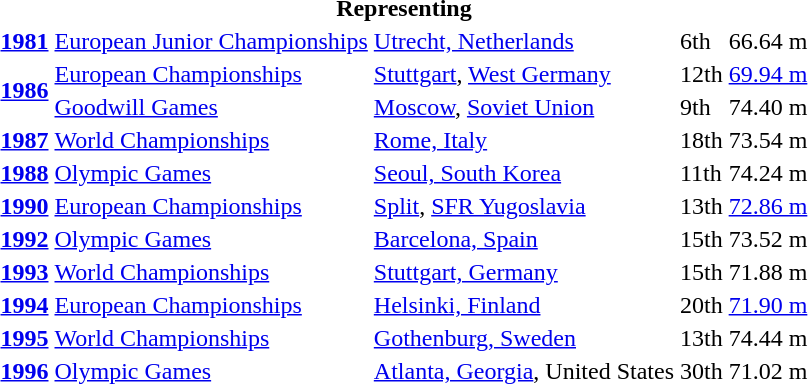<table>
<tr>
<th colspan="5">Representing </th>
</tr>
<tr>
<td><strong><a href='#'>1981</a></strong></td>
<td><a href='#'>European Junior Championships</a></td>
<td><a href='#'>Utrecht, Netherlands</a></td>
<td>6th</td>
<td>66.64 m</td>
</tr>
<tr>
<td rowspan=2><strong><a href='#'>1986</a></strong></td>
<td><a href='#'>European Championships</a></td>
<td><a href='#'>Stuttgart</a>, <a href='#'>West Germany</a></td>
<td>12th</td>
<td><a href='#'>69.94 m</a></td>
</tr>
<tr>
<td><a href='#'>Goodwill Games</a></td>
<td><a href='#'>Moscow</a>, <a href='#'>Soviet Union</a></td>
<td>9th</td>
<td>74.40 m</td>
</tr>
<tr>
<td><strong><a href='#'>1987</a></strong></td>
<td><a href='#'>World Championships</a></td>
<td><a href='#'>Rome, Italy</a></td>
<td>18th</td>
<td>73.54 m</td>
</tr>
<tr>
<td><strong><a href='#'>1988</a></strong></td>
<td><a href='#'>Olympic Games</a></td>
<td><a href='#'>Seoul, South Korea</a></td>
<td>11th</td>
<td>74.24 m</td>
</tr>
<tr>
<td><strong><a href='#'>1990</a></strong></td>
<td><a href='#'>European Championships</a></td>
<td><a href='#'>Split</a>, <a href='#'>SFR Yugoslavia</a></td>
<td>13th</td>
<td><a href='#'>72.86 m</a></td>
</tr>
<tr>
<td><strong><a href='#'>1992</a></strong></td>
<td><a href='#'>Olympic Games</a></td>
<td><a href='#'>Barcelona, Spain</a></td>
<td>15th</td>
<td>73.52 m</td>
</tr>
<tr>
<td><strong><a href='#'>1993</a></strong></td>
<td><a href='#'>World Championships</a></td>
<td><a href='#'>Stuttgart, Germany</a></td>
<td>15th</td>
<td>71.88 m</td>
</tr>
<tr>
<td><strong><a href='#'>1994</a></strong></td>
<td><a href='#'>European Championships</a></td>
<td><a href='#'>Helsinki, Finland</a></td>
<td>20th</td>
<td><a href='#'>71.90 m</a></td>
</tr>
<tr>
<td><strong><a href='#'>1995</a></strong></td>
<td><a href='#'>World Championships</a></td>
<td><a href='#'>Gothenburg, Sweden</a></td>
<td>13th</td>
<td>74.44 m</td>
</tr>
<tr>
<td><strong><a href='#'>1996</a></strong></td>
<td><a href='#'>Olympic Games</a></td>
<td><a href='#'>Atlanta, Georgia</a>, United States</td>
<td>30th</td>
<td>71.02 m</td>
</tr>
</table>
